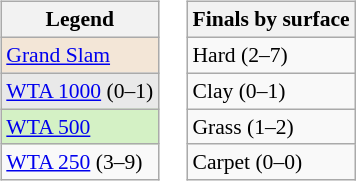<table>
<tr>
<td><br><table class="wikitable" style=font-size:90%>
<tr>
<th>Legend</th>
</tr>
<tr style="background:#f3e6d7;">
<td><a href='#'>Grand Slam</a></td>
</tr>
<tr style="background:#e9e9e9;">
<td><a href='#'>WTA 1000</a> (0–1)</td>
</tr>
<tr style="background:#d4f1c5;">
<td><a href='#'>WTA 500</a></td>
</tr>
<tr>
<td><a href='#'>WTA 250</a> (3–9)</td>
</tr>
</table>
</td>
<td><br><table class="wikitable" style=font-size:90%>
<tr>
<th>Finals by surface</th>
</tr>
<tr>
<td>Hard (2–7)</td>
</tr>
<tr>
<td>Clay (0–1)</td>
</tr>
<tr>
<td>Grass (1–2)</td>
</tr>
<tr>
<td>Carpet (0–0)</td>
</tr>
</table>
</td>
</tr>
</table>
